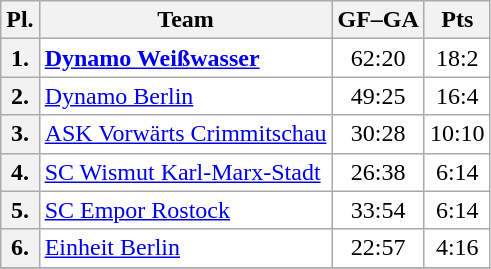<table class="wikitable">
<tr>
<th>Pl.</th>
<th>Team</th>
<th>GF–GA</th>
<th>Pts</th>
</tr>
<tr align="left" valign="top" bgcolor="#ffffff">
<th>1.</th>
<td><strong><a href='#'>Dynamo Weißwasser</a></strong></td>
<td align="center">62:20</td>
<td align="center">18:2</td>
</tr>
<tr align="left" valign="top" bgcolor="#ffffff">
<th>2.</th>
<td><a href='#'>Dynamo Berlin</a></td>
<td align="center">49:25</td>
<td align="center">16:4</td>
</tr>
<tr align="left" valign="top" bgcolor="#ffffff">
<th>3.</th>
<td><a href='#'>ASK Vorwärts Crimmitschau</a></td>
<td align="center">30:28</td>
<td align="center">10:10</td>
</tr>
<tr align="left" valign="top" bgcolor="#ffffff">
<th>4.</th>
<td><a href='#'>SC Wismut Karl-Marx-Stadt</a></td>
<td align="center">26:38</td>
<td align="center">6:14</td>
</tr>
<tr align="left" valign="top" bgcolor="#ffffff">
<th>5.</th>
<td><a href='#'>SC Empor Rostock</a></td>
<td align="center">33:54</td>
<td align="center">6:14</td>
</tr>
<tr align="left" valign="top" bgcolor="#ffffff">
<th>6.</th>
<td><a href='#'>Einheit Berlin</a></td>
<td align="center">22:57</td>
<td align="center">4:16</td>
</tr>
<tr align="left" valign="top" bgcolor="#ffffff">
</tr>
</table>
